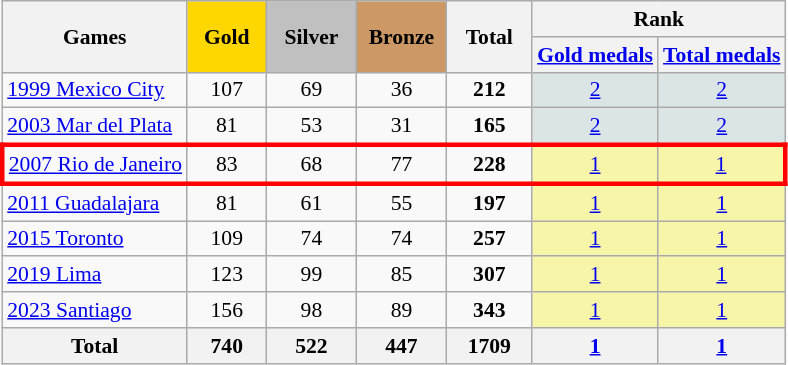<table class="wikitable" style="text-align:center; font-size:90%;">
<tr>
<th rowspan="2">Games</th>
<td rowspan="2" style="background:gold; width:3.2em; font-weight:bold;">Gold</td>
<td rowspan="2" style="background:silver; width:3.7em; font-weight:bold;">Silver</td>
<td rowspan="2" style="background:#c96; width:3.7em; font-weight:bold;">Bronze</td>
<th rowspan="2" style="width:3.5em; font-weight:bold;">Total</th>
<th colspan="2" style="width:4em; font-weight:bold;">Rank</th>
</tr>
<tr>
<th><a href='#'>Gold medals</a></th>
<th><a href='#'>Total medals</a></th>
</tr>
<tr>
<td align=left> <a href='#'>1999 Mexico City</a></td>
<td>107</td>
<td>69</td>
<td>36</td>
<td><strong>212</strong></td>
<td style="background:#dce5e5;"><a href='#'>2</a></td>
<td style="background:#dce5e5;"><a href='#'>2</a></td>
</tr>
<tr>
<td align=left> <a href='#'>2003 Mar del Plata</a></td>
<td>81</td>
<td>53</td>
<td>31</td>
<td><strong>165</strong></td>
<td style="background:#dce5e5;"><a href='#'>2</a></td>
<td style="background:#dce5e5;"><a href='#'>2</a></td>
</tr>
<tr style="border: 3px solid red">
<td align=left> <a href='#'>2007 Rio de Janeiro</a></td>
<td>83</td>
<td>68</td>
<td>77</td>
<td><strong>228</strong></td>
<td style="background:#f7f6a8;"><a href='#'>1</a></td>
<td style="background:#f7f6a8;"><a href='#'>1</a></td>
</tr>
<tr>
<td align=left> <a href='#'>2011 Guadalajara</a></td>
<td>81</td>
<td>61</td>
<td>55</td>
<td><strong>197</strong></td>
<td style="background:#f7f6a8;"><a href='#'>1</a></td>
<td style="background:#f7f6a8;"><a href='#'>1</a></td>
</tr>
<tr>
<td align=left> <a href='#'>2015 Toronto</a></td>
<td>109</td>
<td>74</td>
<td>74</td>
<td><strong>257</strong></td>
<td style="background:#f7f6a8;"><a href='#'>1</a></td>
<td style="background:#f7f6a8;"><a href='#'>1</a></td>
</tr>
<tr>
<td align=left> <a href='#'>2019 Lima</a></td>
<td>123</td>
<td>99</td>
<td>85</td>
<td><strong>307</strong></td>
<td style="background:#f7f6a8;"><a href='#'>1</a></td>
<td style="background:#f7f6a8;"><a href='#'>1</a></td>
</tr>
<tr>
<td align=left> <a href='#'>2023 Santiago</a></td>
<td>156</td>
<td>98</td>
<td>89</td>
<td><strong>343</strong></td>
<td style="background:#f7f6a8;"><a href='#'>1</a></td>
<td style="background:#f7f6a8;"><a href='#'>1</a></td>
</tr>
<tr>
<th>Total</th>
<th>740</th>
<th>522</th>
<th>447</th>
<th>1709</th>
<th><a href='#'>1</a></th>
<th><a href='#'>1</a></th>
</tr>
</table>
